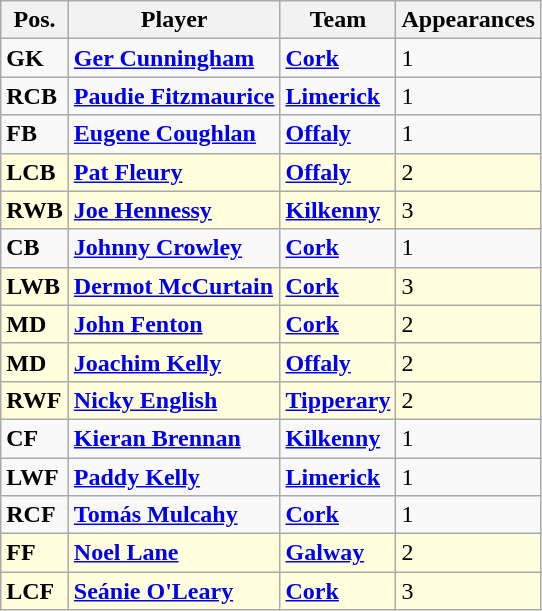<table class="wikitable">
<tr>
<th>Pos.</th>
<th>Player</th>
<th>Team</th>
<th>Appearances</th>
</tr>
<tr>
<td><strong>GK</strong></td>
<td> <strong><a href='#'>Ger Cunningham</a></strong></td>
<td><strong><a href='#'>Cork</a></strong></td>
<td>1</td>
</tr>
<tr>
<td><strong>RCB</strong></td>
<td> <strong><a href='#'>Paudie Fitzmaurice</a></strong></td>
<td><strong><a href='#'>Limerick</a></strong></td>
<td>1</td>
</tr>
<tr>
<td><strong>FB</strong></td>
<td> <strong><a href='#'>Eugene Coughlan</a></strong></td>
<td><strong><a href='#'>Offaly</a></strong></td>
<td>1</td>
</tr>
<tr bgcolor=#FFFFDD>
<td><strong>LCB</strong></td>
<td> <strong><a href='#'>Pat Fleury</a></strong></td>
<td><strong><a href='#'>Offaly</a></strong></td>
<td>2</td>
</tr>
<tr bgcolor=#FFFFDD>
<td><strong>RWB</strong></td>
<td> <strong><a href='#'>Joe Hennessy</a></strong></td>
<td><strong><a href='#'>Kilkenny</a></strong></td>
<td>3</td>
</tr>
<tr>
<td><strong>CB</strong></td>
<td> <strong><a href='#'>Johnny Crowley</a></strong></td>
<td><strong><a href='#'>Cork</a></strong></td>
<td>1</td>
</tr>
<tr bgcolor=#FFFFDD>
<td><strong>LWB</strong></td>
<td> <strong><a href='#'>Dermot McCurtain</a></strong></td>
<td><strong><a href='#'>Cork</a></strong></td>
<td>3</td>
</tr>
<tr bgcolor=#FFFFDD>
<td><strong>MD</strong></td>
<td> <strong><a href='#'>John Fenton</a></strong></td>
<td><strong><a href='#'>Cork</a></strong></td>
<td>2</td>
</tr>
<tr bgcolor=#FFFFDD>
<td><strong>MD</strong></td>
<td> <strong><a href='#'>Joachim Kelly</a></strong></td>
<td><strong><a href='#'>Offaly</a></strong></td>
<td>2</td>
</tr>
<tr bgcolor=#FFFFDD>
<td><strong>RWF</strong></td>
<td> <strong><a href='#'>Nicky English</a></strong></td>
<td><strong><a href='#'>Tipperary</a></strong></td>
<td>2</td>
</tr>
<tr>
<td><strong>CF</strong></td>
<td> <strong><a href='#'>Kieran Brennan</a></strong></td>
<td><strong><a href='#'>Kilkenny</a></strong></td>
<td>1</td>
</tr>
<tr>
<td><strong>LWF</strong></td>
<td> <strong><a href='#'>Paddy Kelly</a></strong></td>
<td><strong><a href='#'>Limerick</a></strong></td>
<td>1</td>
</tr>
<tr>
<td><strong>RCF</strong></td>
<td> <strong><a href='#'>Tomás Mulcahy</a></strong></td>
<td><strong><a href='#'>Cork</a></strong></td>
<td>1</td>
</tr>
<tr bgcolor=#FFFFDD>
<td><strong>FF</strong></td>
<td> <strong><a href='#'>Noel Lane</a></strong></td>
<td><strong><a href='#'>Galway</a></strong></td>
<td>2</td>
</tr>
<tr bgcolor=#FFFFDD>
<td><strong>LCF</strong></td>
<td> <strong><a href='#'>Seánie O'Leary</a></strong></td>
<td><strong><a href='#'>Cork</a></strong></td>
<td>3</td>
</tr>
</table>
